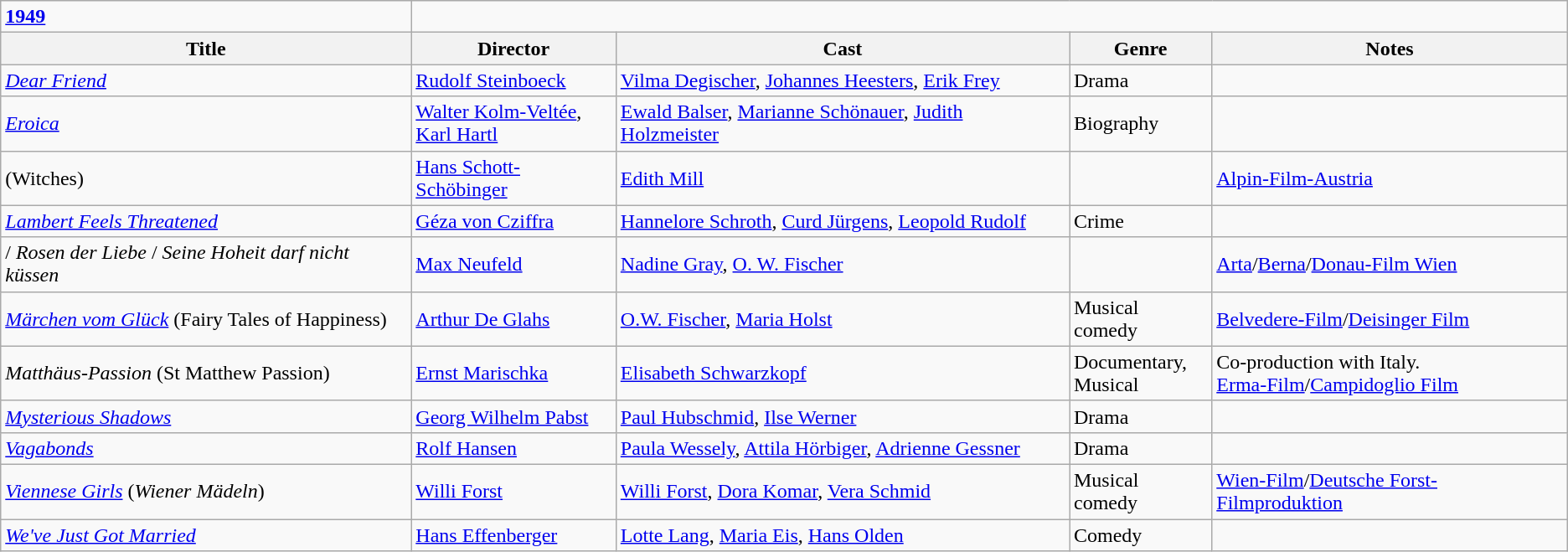<table class="wikitable">
<tr>
<td><strong><a href='#'>1949</a></strong></td>
</tr>
<tr>
<th>Title</th>
<th>Director</th>
<th>Cast</th>
<th>Genre</th>
<th>Notes</th>
</tr>
<tr>
<td><em><a href='#'>Dear Friend</a></em></td>
<td><a href='#'>Rudolf Steinboeck</a></td>
<td><a href='#'>Vilma Degischer</a>, <a href='#'>Johannes Heesters</a>, <a href='#'>Erik Frey</a></td>
<td>Drama</td>
<td></td>
</tr>
<tr>
<td><em><a href='#'>Eroica</a></em></td>
<td><a href='#'>Walter Kolm-Veltée</a>, <br> <a href='#'>Karl Hartl</a></td>
<td><a href='#'>Ewald Balser</a>, <a href='#'>Marianne Schönauer</a>, <a href='#'>Judith Holzmeister</a></td>
<td>Biography</td>
<td></td>
</tr>
<tr>
<td><em></em> (Witches)</td>
<td><a href='#'>Hans Schott-Schöbinger</a></td>
<td><a href='#'>Edith Mill</a></td>
<td></td>
<td><a href='#'>Alpin-Film-Austria</a></td>
</tr>
<tr>
<td><em><a href='#'>Lambert Feels Threatened</a></em></td>
<td><a href='#'>Géza von Cziffra</a></td>
<td><a href='#'>Hannelore Schroth</a>, <a href='#'>Curd Jürgens</a>, <a href='#'>Leopold Rudolf</a></td>
<td>Crime</td>
<td></td>
</tr>
<tr>
<td><em></em> / <em>Rosen der Liebe</em> / <em> 	Seine Hoheit darf nicht küssen</em></td>
<td><a href='#'>Max Neufeld</a></td>
<td><a href='#'>Nadine Gray</a>, <a href='#'>O. W. Fischer</a></td>
<td></td>
<td><a href='#'>Arta</a>/<a href='#'>Berna</a>/<a href='#'>Donau-Film Wien</a></td>
</tr>
<tr>
<td><em><a href='#'>Märchen vom Glück</a></em> (Fairy Tales of Happiness)</td>
<td><a href='#'>Arthur De Glahs</a></td>
<td><a href='#'>O.W. Fischer</a>, <a href='#'>Maria Holst</a></td>
<td>Musical comedy</td>
<td><a href='#'>Belvedere-Film</a>/<a href='#'>Deisinger Film</a></td>
</tr>
<tr>
<td><em>Matthäus-Passion</em> (St Matthew Passion)</td>
<td><a href='#'>Ernst Marischka</a></td>
<td><a href='#'>Elisabeth Schwarzkopf</a></td>
<td>Documentary, <br> Musical</td>
<td>Co-production with Italy. <br> <a href='#'>Erma-Film</a>/<a href='#'>Campidoglio Film</a></td>
</tr>
<tr>
<td><em><a href='#'>Mysterious Shadows</a></em></td>
<td><a href='#'>Georg Wilhelm Pabst</a></td>
<td><a href='#'>Paul Hubschmid</a>, <a href='#'>Ilse Werner</a></td>
<td>Drama</td>
<td></td>
</tr>
<tr>
<td><em><a href='#'>Vagabonds</a></em></td>
<td><a href='#'>Rolf Hansen</a></td>
<td><a href='#'>Paula Wessely</a>, <a href='#'>Attila Hörbiger</a>, <a href='#'>Adrienne Gessner</a></td>
<td>Drama</td>
<td></td>
</tr>
<tr>
<td><em><a href='#'>Viennese Girls</a></em> (<em>Wiener Mädeln</em>)</td>
<td><a href='#'>Willi Forst</a></td>
<td><a href='#'>Willi Forst</a>, <a href='#'>Dora Komar</a>, <a href='#'>Vera Schmid</a></td>
<td>Musical comedy</td>
<td><a href='#'>Wien-Film</a>/<a href='#'>Deutsche Forst-Filmproduktion</a></td>
</tr>
<tr>
<td><em><a href='#'>We've Just Got Married</a></em></td>
<td><a href='#'>Hans Effenberger</a></td>
<td><a href='#'>Lotte Lang</a>, <a href='#'>Maria Eis</a>, <a href='#'>Hans Olden</a></td>
<td>Comedy</td>
<td></td>
</tr>
</table>
